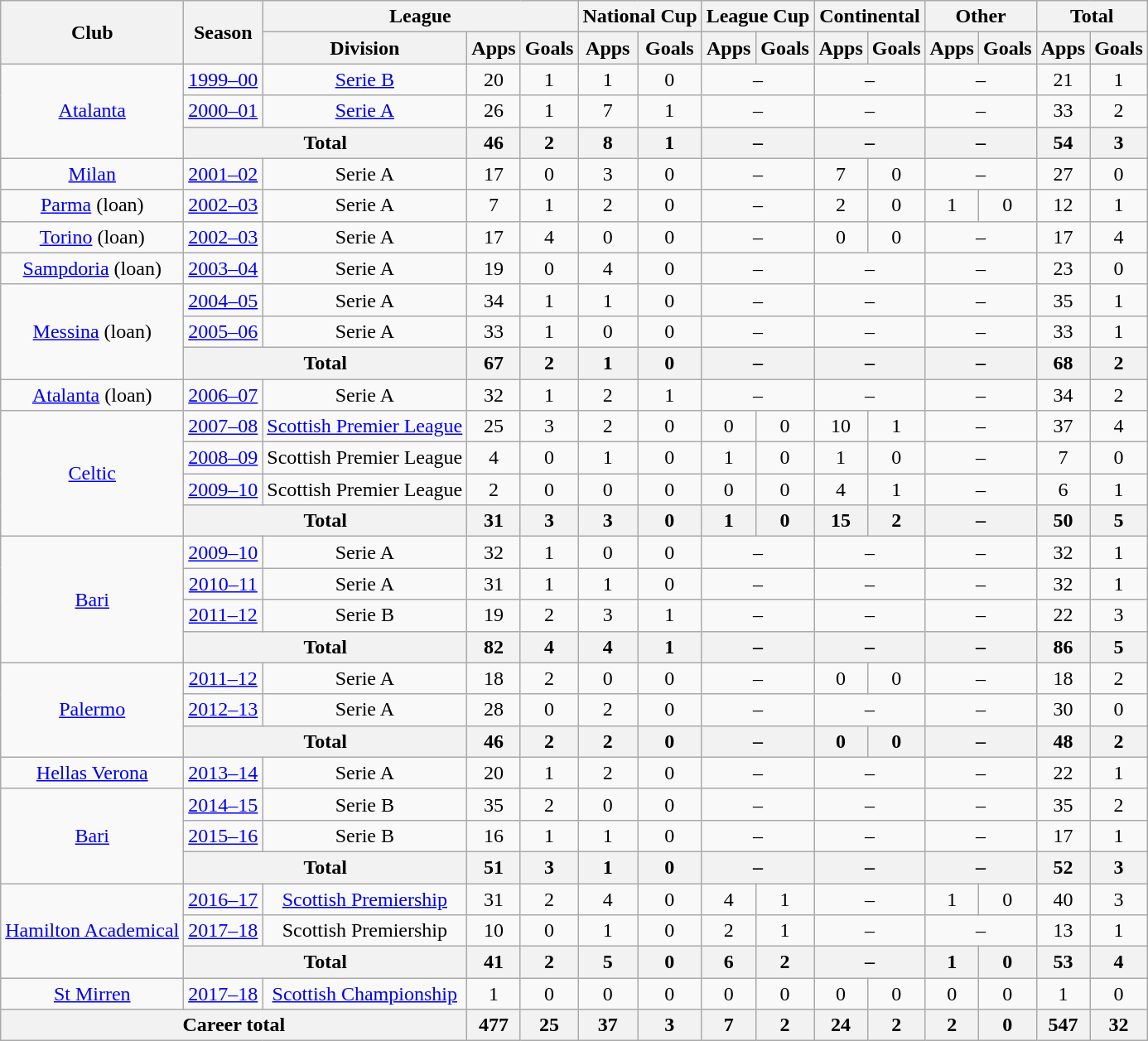<table class=wikitable style="text-align:center">
<tr>
<th rowspan=2>Club</th>
<th rowspan=2>Season</th>
<th colspan=3>League</th>
<th colspan=2>National Cup</th>
<th colspan=2>League Cup</th>
<th colspan=2>Continental</th>
<th colspan=2>Other</th>
<th colspan=2>Total</th>
</tr>
<tr>
<th>Division</th>
<th>Apps</th>
<th>Goals</th>
<th>Apps</th>
<th>Goals</th>
<th>Apps</th>
<th>Goals</th>
<th>Apps</th>
<th>Goals</th>
<th>Apps</th>
<th>Goals</th>
<th>Apps</th>
<th>Goals</th>
</tr>
<tr>
<td rowspan=3><a href='#'>Atalanta</a></td>
<td><a href='#'>1999–00</a></td>
<td><a href='#'>Serie B</a></td>
<td>20</td>
<td>1</td>
<td>1</td>
<td>0</td>
<td colspan="2">–</td>
<td colspan="2">–</td>
<td colspan="2">–</td>
<td>21</td>
<td>1</td>
</tr>
<tr>
<td><a href='#'>2000–01</a></td>
<td><a href='#'>Serie A</a></td>
<td>26</td>
<td>1</td>
<td>7</td>
<td>1</td>
<td colspan="2">–</td>
<td colspan="2">–</td>
<td colspan="2">–</td>
<td>33</td>
<td>2</td>
</tr>
<tr>
<th colspan=2>Total</th>
<th>46</th>
<th>2</th>
<th>8</th>
<th>1</th>
<th colspan="2">–</th>
<th colspan="2">–</th>
<th colspan="2">–</th>
<th>54</th>
<th>3</th>
</tr>
<tr>
<td><a href='#'>Milan</a></td>
<td><a href='#'>2001–02</a></td>
<td>Serie A</td>
<td>17</td>
<td>0</td>
<td>3</td>
<td>0</td>
<td colspan="2">–</td>
<td>7</td>
<td>0</td>
<td colspan="2">–</td>
<td>27</td>
<td>0</td>
</tr>
<tr>
<td><a href='#'>Parma</a> (loan)</td>
<td><a href='#'>2002–03</a></td>
<td>Serie A</td>
<td>7</td>
<td>1</td>
<td>2</td>
<td>0</td>
<td colspan="2">–</td>
<td>2</td>
<td>0</td>
<td>1</td>
<td>0</td>
<td>12</td>
<td>1</td>
</tr>
<tr>
<td><a href='#'>Torino</a> (loan)</td>
<td><a href='#'>2002–03</a></td>
<td>Serie A</td>
<td>17</td>
<td>4</td>
<td>0</td>
<td>0</td>
<td colspan="2">–</td>
<td>0</td>
<td>0</td>
<td colspan="2">–</td>
<td>17</td>
<td>4</td>
</tr>
<tr>
<td><a href='#'>Sampdoria</a> (loan)</td>
<td><a href='#'>2003–04</a></td>
<td>Serie A</td>
<td>19</td>
<td>0</td>
<td>4</td>
<td>0</td>
<td colspan="2">–</td>
<td colspan="2">–</td>
<td colspan="2">–</td>
<td>23</td>
<td>0</td>
</tr>
<tr>
<td rowspan=3><a href='#'>Messina</a> (loan)</td>
<td><a href='#'>2004–05</a></td>
<td>Serie A</td>
<td>34</td>
<td>1</td>
<td>1</td>
<td>0</td>
<td colspan="2">–</td>
<td colspan="2">–</td>
<td colspan="2">–</td>
<td>35</td>
<td>1</td>
</tr>
<tr>
<td><a href='#'>2005–06</a></td>
<td>Serie A</td>
<td>33</td>
<td>1</td>
<td>0</td>
<td>0</td>
<td colspan="2">–</td>
<td colspan="2">–</td>
<td colspan="2">–</td>
<td>33</td>
<td>1</td>
</tr>
<tr>
<th colspan=2>Total</th>
<th>67</th>
<th>2</th>
<th>1</th>
<th>0</th>
<th colspan="2">–</th>
<th colspan="2">–</th>
<th colspan="2">–</th>
<th>68</th>
<th>2</th>
</tr>
<tr>
<td><a href='#'>Atalanta</a> (loan)</td>
<td><a href='#'>2006–07</a></td>
<td>Serie A</td>
<td>32</td>
<td>1</td>
<td>2</td>
<td>1</td>
<td colspan="2">–</td>
<td colspan="2">–</td>
<td colspan="2">–</td>
<td>34</td>
<td>2</td>
</tr>
<tr>
<td rowspan=4><a href='#'>Celtic</a></td>
<td><a href='#'>2007–08</a></td>
<td><a href='#'>Scottish Premier League</a></td>
<td>25</td>
<td>3</td>
<td>2</td>
<td>0</td>
<td>0</td>
<td>0</td>
<td>10</td>
<td>1</td>
<td colspan="2">–</td>
<td>37</td>
<td>4</td>
</tr>
<tr>
<td><a href='#'>2008–09</a></td>
<td>Scottish Premier League</td>
<td>4</td>
<td>0</td>
<td>1</td>
<td>0</td>
<td>1</td>
<td>0</td>
<td>1</td>
<td>0</td>
<td colspan="2">–</td>
<td>7</td>
<td>0</td>
</tr>
<tr>
<td><a href='#'>2009–10</a></td>
<td>Scottish Premier League</td>
<td>2</td>
<td>0</td>
<td>0</td>
<td>0</td>
<td>0</td>
<td>0</td>
<td>4</td>
<td>1</td>
<td colspan="2">–</td>
<td>6</td>
<td>1</td>
</tr>
<tr>
<th colspan=2>Total</th>
<th>31</th>
<th>3</th>
<th>3</th>
<th>0</th>
<th>1</th>
<th>0</th>
<th>15</th>
<th>2</th>
<th colspan="2">–</th>
<th>50</th>
<th>5</th>
</tr>
<tr>
<td rowspan=4><a href='#'>Bari</a></td>
<td><a href='#'>2009–10</a></td>
<td>Serie A</td>
<td>32</td>
<td>1</td>
<td>0</td>
<td>0</td>
<td colspan="2">–</td>
<td colspan="2">–</td>
<td colspan="2">–</td>
<td>32</td>
<td>1</td>
</tr>
<tr>
<td><a href='#'>2010–11</a></td>
<td>Serie A</td>
<td>31</td>
<td>1</td>
<td>1</td>
<td>0</td>
<td colspan="2">–</td>
<td colspan="2">–</td>
<td colspan="2">–</td>
<td>32</td>
<td>1</td>
</tr>
<tr>
<td><a href='#'>2011–12</a></td>
<td>Serie B</td>
<td>19</td>
<td>2</td>
<td>3</td>
<td>1</td>
<td colspan="2">–</td>
<td colspan="2">–</td>
<td colspan="2">–</td>
<td>22</td>
<td>3</td>
</tr>
<tr>
<th colspan=2>Total</th>
<th>82</th>
<th>4</th>
<th>4</th>
<th>1</th>
<th colspan="2">–</th>
<th colspan="2">–</th>
<th colspan="2">–</th>
<th>86</th>
<th>5</th>
</tr>
<tr>
<td rowspan=3><a href='#'>Palermo</a></td>
<td><a href='#'>2011–12</a></td>
<td>Serie A</td>
<td>18</td>
<td>2</td>
<td>0</td>
<td>0</td>
<td colspan="2">–</td>
<td>0</td>
<td>0</td>
<td colspan="2">–</td>
<td>18</td>
<td>2</td>
</tr>
<tr>
<td><a href='#'>2012–13</a></td>
<td>Serie A</td>
<td>28</td>
<td>0</td>
<td>2</td>
<td>0</td>
<td colspan="2">–</td>
<td colspan="2">–</td>
<td colspan="2">–</td>
<td>30</td>
<td>0</td>
</tr>
<tr>
<th colspan=2>Total</th>
<th>46</th>
<th>2</th>
<th>2</th>
<th>0</th>
<th colspan="2">–</th>
<th>0</th>
<th>0</th>
<th colspan="2">–</th>
<th>48</th>
<th>2</th>
</tr>
<tr>
<td><a href='#'>Hellas Verona</a></td>
<td><a href='#'>2013–14</a></td>
<td>Serie A</td>
<td>20</td>
<td>1</td>
<td>2</td>
<td>0</td>
<td colspan="2">–</td>
<td colspan="2">–</td>
<td colspan="2">–</td>
<td>22</td>
<td>1</td>
</tr>
<tr>
<td rowspan=3><a href='#'>Bari</a></td>
<td><a href='#'>2014–15</a></td>
<td>Serie B</td>
<td>35</td>
<td>2</td>
<td>0</td>
<td>0</td>
<td colspan="2">–</td>
<td colspan="2">–</td>
<td colspan="2">–</td>
<td>35</td>
<td>2</td>
</tr>
<tr>
<td><a href='#'>2015–16</a></td>
<td>Serie B</td>
<td>16</td>
<td>1</td>
<td>1</td>
<td>0</td>
<td colspan="2">–</td>
<td colspan="2">–</td>
<td colspan="2">–</td>
<td>17</td>
<td>1</td>
</tr>
<tr>
<th colspan=2>Total</th>
<th>51</th>
<th>3</th>
<th>1</th>
<th>0</th>
<th colspan="2">–</th>
<th colspan="2">–</th>
<th colspan="2">–</th>
<th>52</th>
<th>3</th>
</tr>
<tr>
<td rowspan=3><a href='#'>Hamilton Academical</a></td>
<td><a href='#'>2016–17</a></td>
<td><a href='#'>Scottish Premiership</a></td>
<td>31</td>
<td>2</td>
<td>4</td>
<td>0</td>
<td>4</td>
<td>1</td>
<td colspan="2">–</td>
<td>1</td>
<td>0</td>
<td>40</td>
<td>3</td>
</tr>
<tr>
<td><a href='#'>2017–18</a></td>
<td>Scottish Premiership</td>
<td>10</td>
<td>0</td>
<td>1</td>
<td>0</td>
<td>2</td>
<td>1</td>
<td colspan="2">–</td>
<td colspan="2">–</td>
<td>13</td>
<td>1</td>
</tr>
<tr>
<th colspan=2>Total</th>
<th>41</th>
<th>2</th>
<th>5</th>
<th>0</th>
<th>6</th>
<th>2</th>
<th colspan="2">–</th>
<th>1</th>
<th>0</th>
<th>53</th>
<th>4</th>
</tr>
<tr>
<td><a href='#'>St Mirren</a></td>
<td><a href='#'>2017–18</a></td>
<td><a href='#'>Scottish Championship</a></td>
<td>1</td>
<td>0</td>
<td>0</td>
<td>0</td>
<td>0</td>
<td>0</td>
<td>0</td>
<td>0</td>
<td>0</td>
<td>0</td>
<td>1</td>
<td>0</td>
</tr>
<tr>
<th colspan=3>Career total</th>
<th>477</th>
<th>25</th>
<th>37</th>
<th>3</th>
<th>7</th>
<th>2</th>
<th>24</th>
<th>2</th>
<th>2</th>
<th>0</th>
<th>547</th>
<th>32</th>
</tr>
</table>
